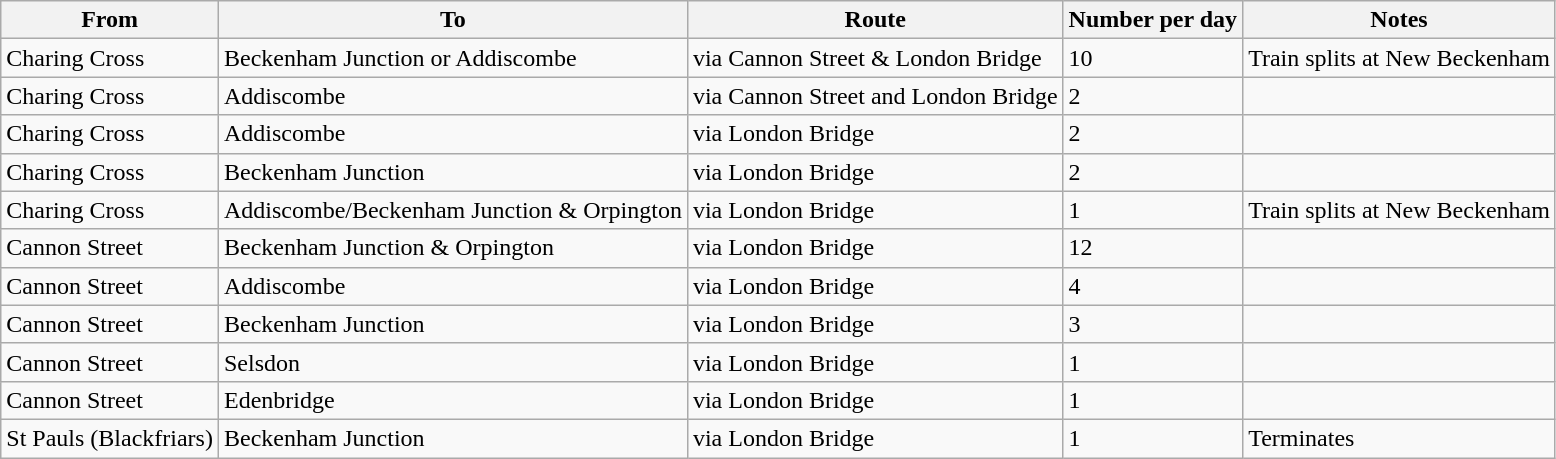<table class="wikitable">
<tr>
<th>From</th>
<th>To</th>
<th>Route</th>
<th>Number per day</th>
<th>Notes</th>
</tr>
<tr>
<td>Charing Cross</td>
<td>Beckenham Junction or Addiscombe</td>
<td>via Cannon Street & London Bridge</td>
<td>10</td>
<td>Train splits at New Beckenham</td>
</tr>
<tr>
<td>Charing Cross</td>
<td>Addiscombe</td>
<td>via Cannon Street and London Bridge</td>
<td>2</td>
<td></td>
</tr>
<tr>
<td>Charing Cross</td>
<td>Addiscombe</td>
<td>via London Bridge</td>
<td>2</td>
<td></td>
</tr>
<tr>
<td>Charing Cross</td>
<td>Beckenham Junction</td>
<td>via London Bridge</td>
<td>2</td>
<td></td>
</tr>
<tr>
<td>Charing Cross</td>
<td>Addiscombe/Beckenham Junction & Orpington</td>
<td>via London Bridge</td>
<td>1</td>
<td>Train splits at New Beckenham</td>
</tr>
<tr>
<td>Cannon Street</td>
<td>Beckenham Junction & Orpington</td>
<td>via London Bridge</td>
<td>12</td>
<td></td>
</tr>
<tr>
<td>Cannon Street</td>
<td>Addiscombe</td>
<td>via London Bridge</td>
<td>4</td>
<td></td>
</tr>
<tr>
<td>Cannon Street</td>
<td>Beckenham Junction</td>
<td>via London Bridge</td>
<td>3</td>
<td></td>
</tr>
<tr>
<td>Cannon Street</td>
<td>Selsdon</td>
<td>via London Bridge</td>
<td>1</td>
<td></td>
</tr>
<tr>
<td>Cannon Street</td>
<td>Edenbridge</td>
<td>via London Bridge</td>
<td>1</td>
<td></td>
</tr>
<tr>
<td>St Pauls (Blackfriars)</td>
<td>Beckenham Junction</td>
<td>via London Bridge</td>
<td>1</td>
<td>Terminates</td>
</tr>
</table>
